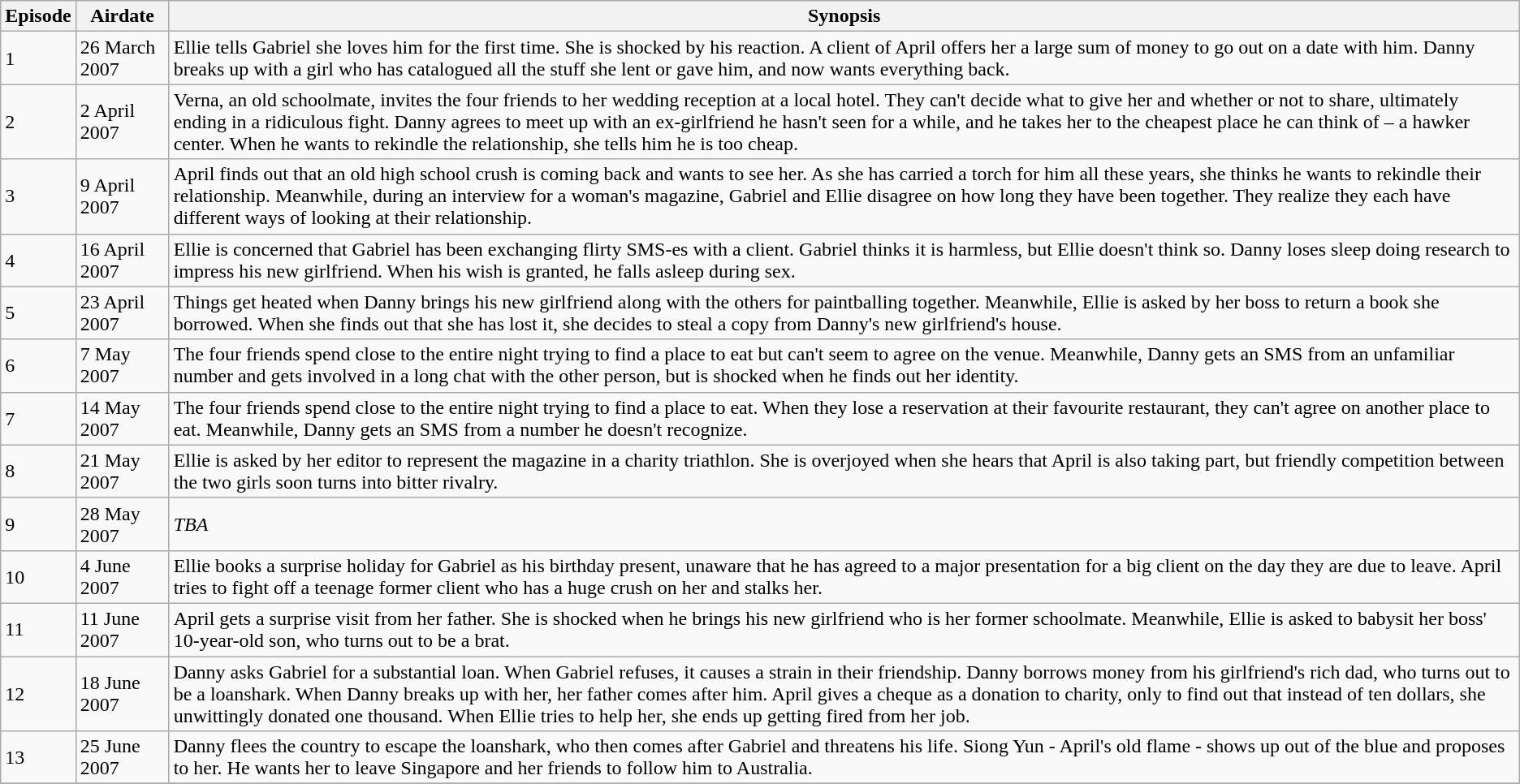<table class="wikitable">
<tr>
<th>Episode</th>
<th>Airdate</th>
<th>Synopsis</th>
</tr>
<tr>
<td>1</td>
<td>26 March 2007</td>
<td>Ellie tells Gabriel she loves him for the first time. She is shocked by his reaction. A client of April offers her a large sum of money to go out on a date with him. Danny breaks up with a girl who has catalogued all the stuff she lent or gave him, and now wants everything back.</td>
</tr>
<tr>
<td>2</td>
<td>2 April 2007</td>
<td>Verna, an old schoolmate, invites the four friends to her wedding reception at a local hotel. They can't decide what to give her and whether or not to share, ultimately ending in a ridiculous fight. Danny agrees to meet up with an ex-girlfriend he hasn't seen for a while, and he takes her to the cheapest place he can think of – a hawker center. When he wants to rekindle the relationship, she tells him he is too cheap.</td>
</tr>
<tr>
<td>3</td>
<td>9 April 2007</td>
<td>April finds out that an old high school crush is coming back and wants to see her. As she has carried a torch for him all these years, she thinks he wants to rekindle their relationship. Meanwhile, during an interview for a woman's magazine, Gabriel and Ellie disagree on how long they have been together. They realize they each have different ways of looking at their relationship.</td>
</tr>
<tr>
<td>4</td>
<td>16 April 2007</td>
<td>Ellie is concerned that Gabriel has been exchanging flirty SMS-es with a client. Gabriel thinks it is harmless, but Ellie doesn't think so. Danny loses sleep doing research to impress his new girlfriend. When his wish is granted, he falls asleep during sex.</td>
</tr>
<tr>
<td>5</td>
<td>23 April 2007</td>
<td>Things get heated when Danny brings his new girlfriend along with the others for paintballing together. Meanwhile, Ellie is asked by her boss to return a book she borrowed. When she finds out that she has lost it, she decides to steal a copy from Danny's new girlfriend's house.</td>
</tr>
<tr>
<td>6</td>
<td>7 May 2007</td>
<td>The four friends spend close to the entire night trying to find a place to eat but can't seem to agree on the venue. Meanwhile, Danny gets an SMS from an unfamiliar number and gets involved in a long chat with the other person, but is shocked when he finds out her identity.</td>
</tr>
<tr>
<td>7</td>
<td>14 May 2007</td>
<td>The four friends spend close to the entire night trying to find a place to eat. When they lose a reservation at their favourite restaurant, they can't agree on another place to eat. Meanwhile, Danny gets an SMS from a number he doesn't recognize.</td>
</tr>
<tr>
<td>8</td>
<td>21 May 2007</td>
<td>Ellie is asked by her editor to represent the magazine in a charity triathlon. She is overjoyed when she hears that April is also taking part, but friendly competition between the two girls soon turns into bitter rivalry.</td>
</tr>
<tr>
<td>9</td>
<td>28 May 2007</td>
<td><em>TBA</em></td>
</tr>
<tr>
<td>10</td>
<td>4 June 2007</td>
<td>Ellie books a surprise holiday for Gabriel as his birthday present, unaware that he has agreed to a major presentation for a big client on the day they are due to leave. April tries to fight off a teenage former client who has a huge crush on her and stalks her.</td>
</tr>
<tr>
<td>11</td>
<td>11 June 2007</td>
<td>April gets a surprise visit from her father. She is shocked when he brings his new girlfriend who is her former schoolmate. Meanwhile, Ellie is asked to babysit her boss' 10-year-old son, who turns out to be a brat.</td>
</tr>
<tr>
<td>12</td>
<td>18 June 2007</td>
<td>Danny asks Gabriel for a substantial loan. When Gabriel refuses, it causes a strain in their friendship. Danny borrows money from his girlfriend's rich dad, who turns out to be a loanshark. When Danny breaks up with her, her father comes after him. April gives a cheque as a donation to charity, only to find out that instead of ten dollars, she unwittingly donated one thousand. When Ellie tries to help her, she ends up getting fired from her job.</td>
</tr>
<tr>
<td>13</td>
<td>25 June 2007</td>
<td>Danny flees the country to escape the loanshark, who then comes after Gabriel and threatens his life. Siong Yun - April's old flame - shows up out of the blue and proposes to her. He wants her to leave Singapore and her friends to follow him to Australia.</td>
</tr>
<tr>
</tr>
</table>
